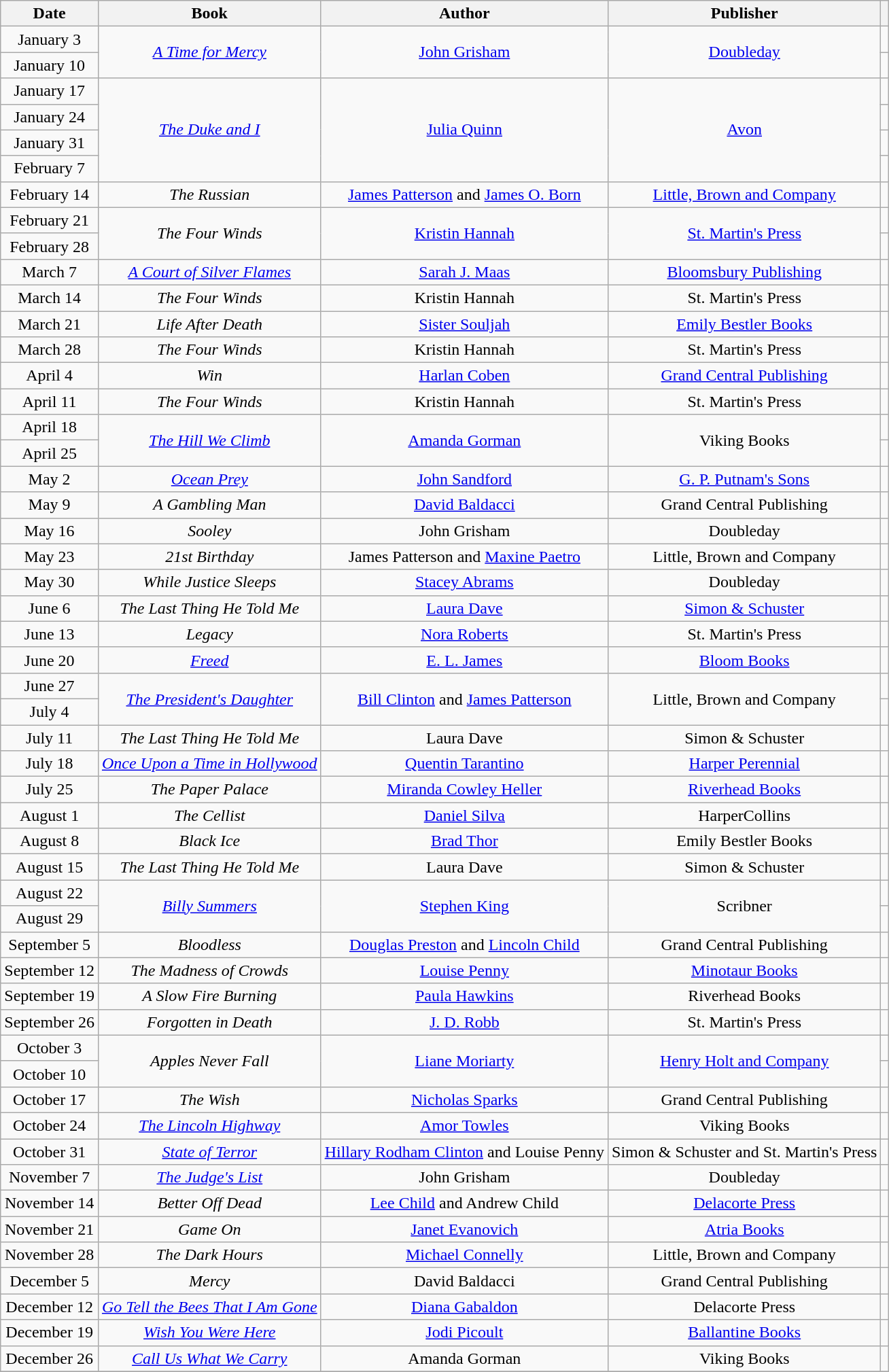<table class="wikitable sortable" style="text-align: center">
<tr>
<th>Date</th>
<th>Book</th>
<th>Author</th>
<th>Publisher</th>
<th></th>
</tr>
<tr>
<td>January 3</td>
<td rowspan="2"><em><a href='#'>A Time for Mercy</a></em></td>
<td rowspan="2"><a href='#'>John Grisham</a></td>
<td rowspan="2"><a href='#'>Doubleday</a></td>
<td></td>
</tr>
<tr>
<td>January 10</td>
<td></td>
</tr>
<tr>
<td>January 17</td>
<td rowspan="4"><em><a href='#'>The Duke and I</a></em></td>
<td rowspan="4"><a href='#'>Julia Quinn</a></td>
<td rowspan="4"><a href='#'>Avon</a></td>
<td></td>
</tr>
<tr>
<td>January 24</td>
<td></td>
</tr>
<tr>
<td>January 31</td>
<td></td>
</tr>
<tr>
<td>February 7</td>
<td></td>
</tr>
<tr>
<td>February 14</td>
<td rowspan="1"><em>The Russian</em></td>
<td rowspan="1"><a href='#'>James Patterson</a> and <a href='#'>James O. Born</a></td>
<td rowspan="1"><a href='#'>Little, Brown and Company</a></td>
<td></td>
</tr>
<tr>
<td>February 21</td>
<td rowspan="2"><em>The Four Winds</em></td>
<td rowspan="2"><a href='#'>Kristin Hannah</a></td>
<td rowspan="2"><a href='#'>St. Martin's Press</a></td>
<td></td>
</tr>
<tr>
<td>February 28</td>
<td></td>
</tr>
<tr>
<td>March 7</td>
<td rowspan="1"><em><a href='#'>A Court of Silver Flames</a></em></td>
<td rowspan="1"><a href='#'>Sarah J. Maas</a></td>
<td rowspan+"1"><a href='#'>Bloomsbury Publishing</a></td>
<td></td>
</tr>
<tr>
<td>March 14</td>
<td rowspan="1"><em>The Four Winds</em></td>
<td rowspan="1">Kristin Hannah</td>
<td rowspan="1">St. Martin's Press</td>
<td></td>
</tr>
<tr>
<td>March 21</td>
<td rowspan="1"><em>Life After Death</em></td>
<td rowspan="1"><a href='#'>Sister Souljah</a></td>
<td rowspan="1"><a href='#'>Emily Bestler Books</a></td>
<td></td>
</tr>
<tr>
<td>March 28</td>
<td rowspan="1"><em>The Four Winds</em></td>
<td rowspan="1">Kristin Hannah</td>
<td rowspan="1">St. Martin's Press</td>
<td></td>
</tr>
<tr>
<td>April 4</td>
<td rowspan="1"><em>Win</em></td>
<td rowspan="1"><a href='#'>Harlan Coben</a></td>
<td rowspan="1"><a href='#'>Grand Central Publishing</a></td>
<td></td>
</tr>
<tr>
<td>April 11</td>
<td rowspan="1"><em>The Four Winds</em></td>
<td rowspan="1">Kristin Hannah</td>
<td rowspan="1">St. Martin's Press</td>
<td></td>
</tr>
<tr>
<td>April 18</td>
<td rowspan="2"><em><a href='#'>The Hill We Climb</a></em></td>
<td rowspan="2"><a href='#'>Amanda Gorman</a></td>
<td rowspan="2">Viking Books</td>
<td></td>
</tr>
<tr>
<td>April 25</td>
<td></td>
</tr>
<tr>
<td>May 2</td>
<td rowspan="1"><em><a href='#'>Ocean Prey</a></em></td>
<td rowspan="1"><a href='#'>John Sandford</a></td>
<td rowspan="1"><a href='#'>G. P. Putnam's Sons</a></td>
<td></td>
</tr>
<tr>
<td>May 9</td>
<td rowspan="1"><em>A Gambling Man</em></td>
<td rowspan="1"><a href='#'>David Baldacci</a></td>
<td rowspan="1">Grand Central Publishing</td>
<td></td>
</tr>
<tr>
<td>May 16</td>
<td rowspan="1"><em>Sooley</em></td>
<td rowspan="1">John Grisham</td>
<td rowspan="1">Doubleday</td>
<td></td>
</tr>
<tr>
<td>May 23</td>
<td rowspan="1"><em>21st Birthday</em></td>
<td rowspan="1">James Patterson and <a href='#'>Maxine Paetro</a></td>
<td rowspan="1">Little, Brown and Company</td>
<td></td>
</tr>
<tr>
<td>May 30</td>
<td rowspan="1"><em>While Justice Sleeps</em></td>
<td rowspan="1"><a href='#'>Stacey Abrams</a></td>
<td rowspan="1">Doubleday</td>
<td></td>
</tr>
<tr>
<td>June 6</td>
<td rowspan="1"><em>The Last Thing He Told Me</em></td>
<td rowspan="1"><a href='#'>Laura Dave</a></td>
<td rowspan="1"><a href='#'>Simon & Schuster</a></td>
<td></td>
</tr>
<tr>
<td>June 13</td>
<td rowspan="1"><em>Legacy</em></td>
<td rowspan="1"><a href='#'>Nora Roberts</a></td>
<td rowspan="1">St. Martin's Press</td>
<td></td>
</tr>
<tr>
<td>June 20</td>
<td rowspan="1"><em><a href='#'>Freed</a></em></td>
<td rowspan="1"><a href='#'>E. L. James</a></td>
<td rowspan="1"><a href='#'>Bloom Books</a></td>
<td></td>
</tr>
<tr>
<td>June 27</td>
<td rowspan="2"><em><a href='#'>The President's Daughter</a></em></td>
<td rowspan="2"><a href='#'>Bill Clinton</a> and <a href='#'>James Patterson</a></td>
<td rowspan="2">Little, Brown and Company</td>
<td></td>
</tr>
<tr>
<td>July 4</td>
<td></td>
</tr>
<tr>
<td>July 11</td>
<td rowspan="1"><em>The Last Thing He Told Me</em></td>
<td rowspan="1">Laura Dave</td>
<td rowspan="1">Simon & Schuster</td>
<td></td>
</tr>
<tr>
<td>July 18</td>
<td rowspan="1"><em><a href='#'>Once Upon a Time in Hollywood</a></em></td>
<td rowspan="1"><a href='#'>Quentin Tarantino</a></td>
<td rowspan="1"><a href='#'>Harper Perennial</a></td>
<td></td>
</tr>
<tr>
<td>July 25</td>
<td rowspan="1"><em>The Paper Palace</em></td>
<td rowspan="1"><a href='#'>Miranda Cowley Heller</a></td>
<td rowspan="1"><a href='#'>Riverhead Books</a></td>
<td></td>
</tr>
<tr>
<td>August 1</td>
<td rowspan="1"><em>The Cellist</em></td>
<td rowspan="1"><a href='#'>Daniel Silva</a></td>
<td rowspan="1">HarperCollins</td>
<td></td>
</tr>
<tr>
<td>August 8</td>
<td rowspan="1"><em>Black Ice</em></td>
<td rowspan="1"><a href='#'>Brad Thor</a></td>
<td rowspan="1">Emily Bestler Books</td>
<td></td>
</tr>
<tr>
<td>August 15</td>
<td rowspan="1"><em>The Last Thing He Told Me</em></td>
<td rowspan="1">Laura Dave</td>
<td rowspan="1">Simon & Schuster</td>
<td></td>
</tr>
<tr>
<td>August 22</td>
<td rowspan="2"><em><a href='#'>Billy Summers</a></em></td>
<td rowspan="2"><a href='#'>Stephen King</a></td>
<td rowspan="2">Scribner</td>
<td></td>
</tr>
<tr>
<td>August 29</td>
<td></td>
</tr>
<tr>
<td>September 5</td>
<td rowspan="1"><em>Bloodless</em></td>
<td rowspan="1"><a href='#'>Douglas Preston</a> and <a href='#'>Lincoln Child</a></td>
<td rowspan="1">Grand Central Publishing</td>
<td></td>
</tr>
<tr>
<td>September 12</td>
<td rowspan="1"><em>The Madness of Crowds</em></td>
<td rowspan="1"><a href='#'>Louise Penny</a></td>
<td rowspan="1"><a href='#'>Minotaur Books</a></td>
<td></td>
</tr>
<tr>
<td>September 19</td>
<td rowspan="1"><em>A Slow Fire Burning</em></td>
<td rowspan="1"><a href='#'>Paula Hawkins</a></td>
<td rowspan="1">Riverhead Books</td>
<td></td>
</tr>
<tr>
<td>September 26</td>
<td rowspan="1"><em>Forgotten in Death</em></td>
<td rowspan="1"><a href='#'>J. D. Robb</a></td>
<td rowspan="1">St. Martin's Press</td>
<td></td>
</tr>
<tr>
<td>October 3</td>
<td rowspan="2"><em>Apples Never Fall</em></td>
<td rowspan="2"><a href='#'>Liane Moriarty</a></td>
<td rowspan="2"><a href='#'>Henry Holt and Company</a></td>
<td></td>
</tr>
<tr>
<td>October 10</td>
<td></td>
</tr>
<tr>
<td>October 17</td>
<td rowspan="1"><em>The Wish</em></td>
<td rowspan="1"><a href='#'>Nicholas Sparks</a></td>
<td rowspan="1">Grand Central Publishing</td>
<td></td>
</tr>
<tr>
<td>October 24</td>
<td rowspan="1"><em><a href='#'>The Lincoln Highway</a></em></td>
<td rowspan="1"><a href='#'>Amor Towles</a></td>
<td rowspan="1">Viking Books</td>
<td></td>
</tr>
<tr>
<td>October 31</td>
<td rowspan="1"><em><a href='#'>State of Terror</a></em></td>
<td rowspan="1"><a href='#'>Hillary Rodham Clinton</a> and Louise Penny</td>
<td rowspan="1">Simon & Schuster and St. Martin's Press</td>
<td></td>
</tr>
<tr>
<td>November 7</td>
<td rowspan="1"><em><a href='#'>The Judge's List</a></em></td>
<td rowspan="1">John Grisham</td>
<td rowspan="1">Doubleday</td>
<td></td>
</tr>
<tr>
<td>November 14</td>
<td rowspan="1"><em>Better Off Dead</em></td>
<td rowspan="1"><a href='#'>Lee Child</a> and Andrew Child</td>
<td rowspan="1"><a href='#'>Delacorte Press</a></td>
<td></td>
</tr>
<tr>
<td>November 21</td>
<td rowspan="1"><em>Game On</em></td>
<td rowspan="1"><a href='#'>Janet Evanovich</a></td>
<td rowspan="1"><a href='#'>Atria Books</a></td>
<td></td>
</tr>
<tr>
<td>November 28</td>
<td rowspan="1"><em>The Dark Hours</em></td>
<td rowspan="1"><a href='#'>Michael Connelly</a></td>
<td rowspan="1">Little, Brown and Company</td>
<td></td>
</tr>
<tr>
<td>December 5</td>
<td rowspan="1"><em>Mercy</em></td>
<td rowspan="1">David Baldacci</td>
<td rowspan="1">Grand Central Publishing</td>
<td></td>
</tr>
<tr>
<td>December 12</td>
<td rowspan="1"><em><a href='#'>Go Tell the Bees That I Am Gone</a></em></td>
<td rowspan="1"><a href='#'>Diana Gabaldon</a></td>
<td rowspan="1">Delacorte Press</td>
<td></td>
</tr>
<tr>
<td>December 19</td>
<td rowspan="1"><em><a href='#'>Wish You Were Here</a></em></td>
<td rowspan="1"><a href='#'>Jodi Picoult</a></td>
<td rowspan="1"><a href='#'>Ballantine Books</a></td>
<td></td>
</tr>
<tr>
<td>December 26</td>
<td rowspan="1"><em><a href='#'>Call Us What We Carry</a></em></td>
<td rowspan="1">Amanda Gorman</td>
<td rowspan="1">Viking Books</td>
<td></td>
</tr>
<tr>
</tr>
</table>
